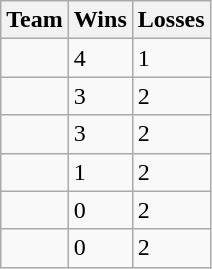<table class=wikitable>
<tr>
<th>Team</th>
<th>Wins</th>
<th>Losses</th>
</tr>
<tr>
<td><strong></strong></td>
<td>4</td>
<td>1</td>
</tr>
<tr>
<td></td>
<td>3</td>
<td>2</td>
</tr>
<tr>
<td></td>
<td>3</td>
<td>2</td>
</tr>
<tr>
<td></td>
<td>1</td>
<td>2</td>
</tr>
<tr>
<td></td>
<td>0</td>
<td>2</td>
</tr>
<tr>
<td></td>
<td>0</td>
<td>2</td>
</tr>
</table>
